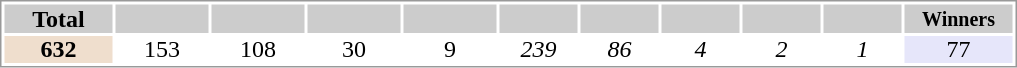<table style="border: 1px solid #999; background-color:#FFFFFF; line-height:16px; text-align:center">
<tr>
<th width="70" style="background-color: #ccc;">Total</th>
<th width="60" style="background-color: #ccc;"><small></small></th>
<th width="60" style="background-color: #ccc;"><small></small></th>
<th width="60" style="background-color: #ccc;"><small></small></th>
<th width="60" style="background-color: #ccc;"><small></small></th>
<th width="50" style="background-color: #ccc;"><small><em></em></small></th>
<th width="50" style="background-color: #ccc;"><small><em></em></small></th>
<th width="50" style="background-color: #ccc;"><small><em></em></small></th>
<th width="50" style="background-color: #ccc;"><small><em></em></small></th>
<th width="50" style="background-color: #ccc;"><small><em></em></small></th>
<th width="70" style="background-color: #ccc;"><small>Winners</small></th>
</tr>
<tr>
<td bgcolor="#EFDECD"><strong>632</strong></td>
<td>153</td>
<td>108</td>
<td>30</td>
<td>9</td>
<td><em>239</em></td>
<td><em>86</em></td>
<td><em>4</em></td>
<td><em>2</em></td>
<td><em>1</em></td>
<td bgcolor="#E6E6FA">77</td>
</tr>
</table>
